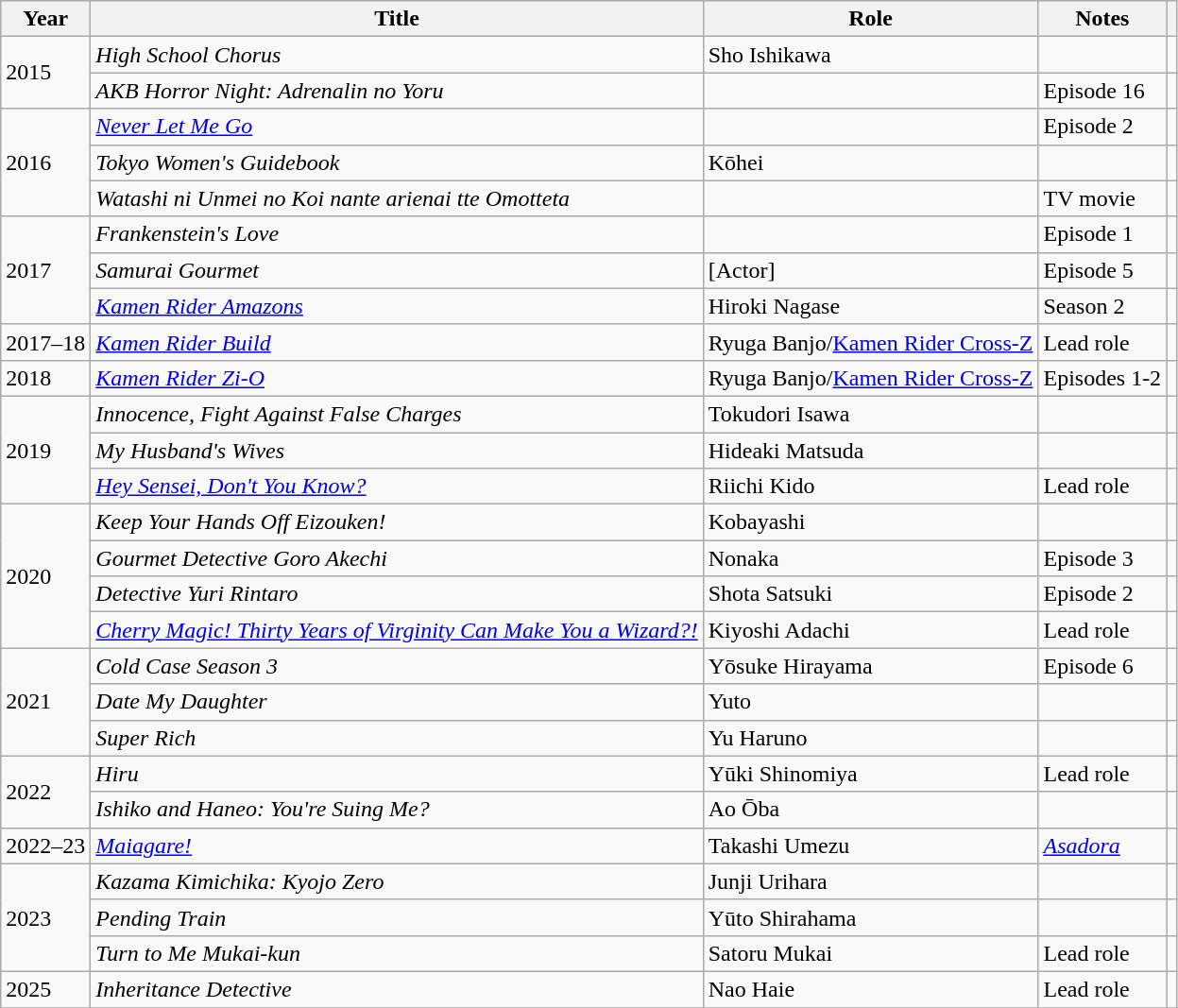<table class="wikitable">
<tr>
<th>Year</th>
<th>Title</th>
<th>Role</th>
<th>Notes</th>
<th></th>
</tr>
<tr>
<td rowspan="2">2015</td>
<td><em>High School Chorus</em></td>
<td>Sho Ishikawa</td>
<td></td>
<td></td>
</tr>
<tr>
<td><em>AKB Horror Night: Adrenalin no Yoru</em></td>
<td></td>
<td>Episode 16</td>
<td></td>
</tr>
<tr>
<td rowspan="3">2016</td>
<td><em><a href='#'>Never Let Me Go</a></em></td>
<td></td>
<td>Episode 2</td>
<td></td>
</tr>
<tr>
<td><em>Tokyo Women's Guidebook</em></td>
<td>Kōhei</td>
<td></td>
<td></td>
</tr>
<tr>
<td><em>Watashi ni Unmei no Koi nante arienai tte Omotteta</em></td>
<td></td>
<td>TV movie</td>
<td></td>
</tr>
<tr>
<td rowspan="3">2017</td>
<td><em>Frankenstein's Love</em></td>
<td></td>
<td>Episode 1</td>
<td></td>
</tr>
<tr>
<td><em>Samurai Gourmet</em></td>
<td>[Actor]</td>
<td>Episode 5</td>
<td></td>
</tr>
<tr>
<td><em><a href='#'>Kamen Rider Amazons</a></em></td>
<td>Hiroki Nagase</td>
<td>Season 2</td>
<td></td>
</tr>
<tr>
<td>2017–18</td>
<td><em><a href='#'>Kamen Rider Build</a></em></td>
<td>Ryuga Banjo/<a href='#'>Kamen Rider Cross-Z</a></td>
<td>Lead role</td>
<td></td>
</tr>
<tr>
<td>2018</td>
<td><em><a href='#'>Kamen Rider Zi-O</a></em></td>
<td>Ryuga Banjo/<a href='#'>Kamen Rider Cross-Z</a></td>
<td>Episodes 1-2</td>
<td></td>
</tr>
<tr>
<td rowspan="3">2019</td>
<td><em>Innocence, Fight Against False Charges</em></td>
<td>Tokudori Isawa</td>
<td></td>
<td></td>
</tr>
<tr>
<td><em>My Husband's Wives</em></td>
<td>Hideaki Matsuda</td>
<td></td>
<td></td>
</tr>
<tr>
<td><em><a href='#'>Hey Sensei, Don't You Know?</a></em></td>
<td>Riichi Kido</td>
<td>Lead role</td>
<td></td>
</tr>
<tr>
<td rowspan="4">2020</td>
<td><em>Keep Your Hands Off Eizouken!</em></td>
<td>Kobayashi</td>
<td></td>
<td></td>
</tr>
<tr>
<td><em>Gourmet Detective Goro Akechi</em></td>
<td>Nonaka</td>
<td>Episode 3</td>
<td></td>
</tr>
<tr>
<td><em>Detective Yuri Rintaro</em></td>
<td>Shota Satsuki</td>
<td>Episode 2</td>
<td></td>
</tr>
<tr>
<td><em><a href='#'>Cherry Magic! Thirty Years of Virginity Can Make You a Wizard?!</a></em></td>
<td>Kiyoshi Adachi</td>
<td>Lead role</td>
<td></td>
</tr>
<tr>
<td rowspan="3">2021</td>
<td><em>Cold Case Season 3</em></td>
<td>Yōsuke Hirayama</td>
<td>Episode 6</td>
<td></td>
</tr>
<tr>
<td><em>Date My Daughter</em></td>
<td>Yuto</td>
<td></td>
<td></td>
</tr>
<tr>
<td><em>Super Rich </em></td>
<td>Yu Haruno</td>
<td></td>
<td></td>
</tr>
<tr>
<td rowspan="2">2022</td>
<td><em>Hiru</em></td>
<td>Yūki Shinomiya</td>
<td>Lead role</td>
<td></td>
</tr>
<tr>
<td><em>Ishiko and Haneo: You're Suing Me?</em></td>
<td>Ao Ōba</td>
<td></td>
<td></td>
</tr>
<tr>
<td>2022–23</td>
<td><em><a href='#'>Maiagare!</a></em></td>
<td>Takashi Umezu</td>
<td><em><a href='#'>Asadora</a></em></td>
<td></td>
</tr>
<tr>
<td rowspan="3">2023</td>
<td><em>Kazama Kimichika: Kyojo Zero</em></td>
<td>Junji Urihara</td>
<td></td>
<td></td>
</tr>
<tr>
<td><em>Pending Train</em></td>
<td>Yūto Shirahama</td>
<td></td>
<td></td>
</tr>
<tr>
<td><em>Turn to Me Mukai-kun</em></td>
<td>Satoru Mukai</td>
<td>Lead role</td>
<td></td>
</tr>
<tr>
<td>2025</td>
<td><em>Inheritance Detective</em></td>
<td>Nao Haie</td>
<td>Lead role</td>
<td></td>
</tr>
<tr>
</tr>
</table>
